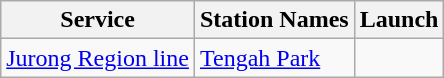<table class="wikitable">
<tr>
<th>Service</th>
<th>Station Names</th>
<th>Launch</th>
</tr>
<tr>
<td><a href='#'>Jurong Region line</a></td>
<td><a href='#'>Tengah Park</a></td>
<td></td>
</tr>
</table>
